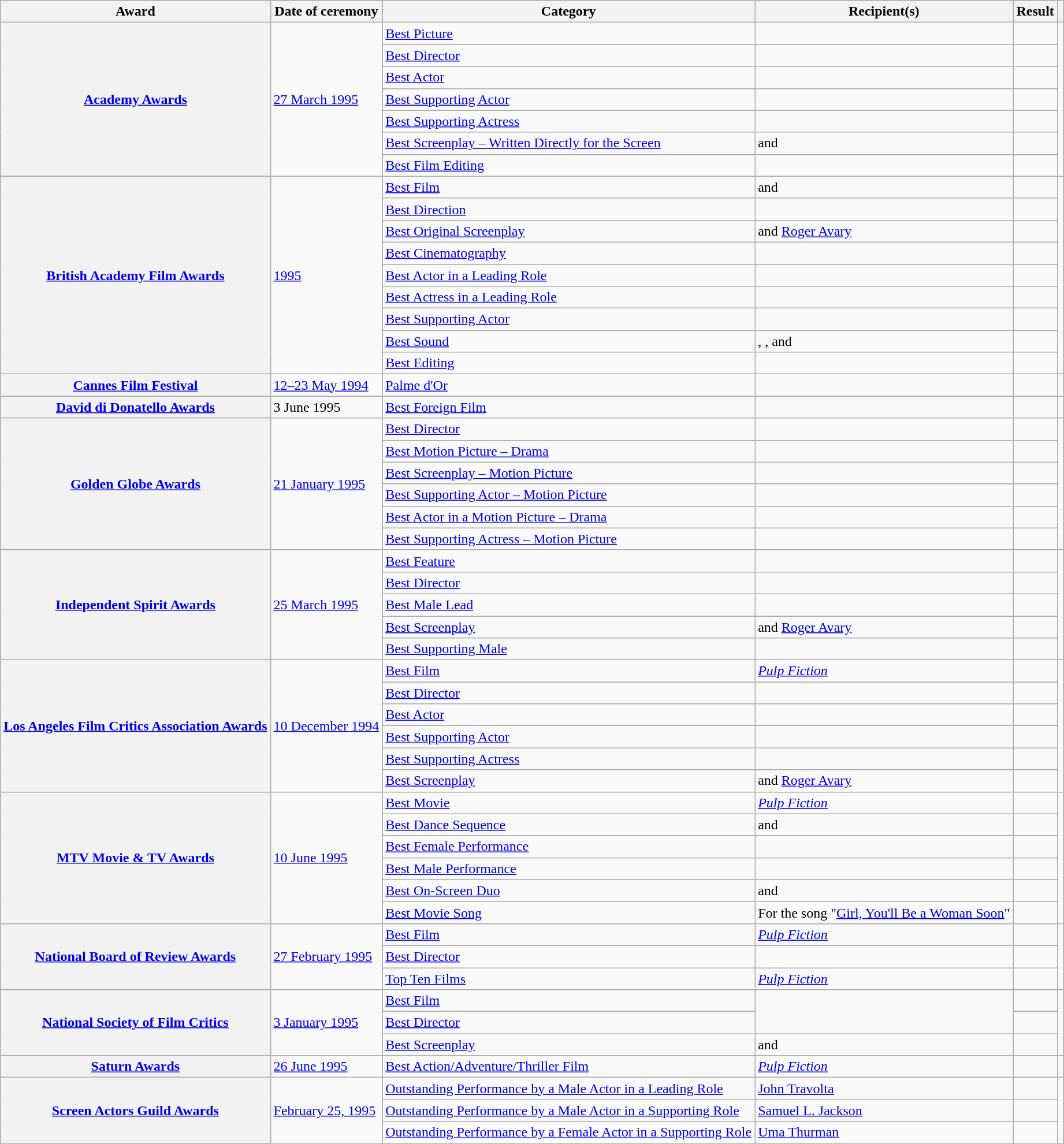<table class="wikitable plainrowheaders sortable">
<tr>
<th scope="col">Award</th>
<th scope="col">Date of ceremony</th>
<th scope="col">Category</th>
<th scope="col">Recipient(s)</th>
<th scope="col" class="unsortable">Result</th>
<th scope="col" class="unsortable"></th>
</tr>
<tr>
<th scope="row" rowspan="7"><a href='#'>Academy Awards</a></th>
<td rowspan="7"><a href='#'>27 March 1995</a></td>
<td><a href='#'>Best Picture</a></td>
<td></td>
<td></td>
<td style="text-align:center;" rowspan="7"></td>
</tr>
<tr>
<td><a href='#'>Best Director</a></td>
<td></td>
<td></td>
</tr>
<tr>
<td><a href='#'>Best Actor</a></td>
<td></td>
<td></td>
</tr>
<tr>
<td><a href='#'>Best Supporting Actor</a></td>
<td></td>
<td></td>
</tr>
<tr>
<td><a href='#'>Best Supporting Actress</a></td>
<td></td>
<td></td>
</tr>
<tr>
<td><a href='#'>Best Screenplay – Written Directly for the Screen</a></td>
<td> and </td>
<td></td>
</tr>
<tr>
<td><a href='#'>Best Film Editing</a></td>
<td></td>
<td></td>
</tr>
<tr>
<th scope="row" rowspan="9"><a href='#'>British Academy Film Awards</a></th>
<td rowspan="9"><a href='#'>1995</a></td>
<td><a href='#'>Best Film</a></td>
<td> and </td>
<td></td>
<td style="text-align:center;" rowspan="9"></td>
</tr>
<tr>
<td><a href='#'>Best Direction</a></td>
<td></td>
<td></td>
</tr>
<tr>
<td><a href='#'>Best Original Screenplay</a></td>
<td> and <a href='#'>Roger Avary</a></td>
<td></td>
</tr>
<tr>
<td><a href='#'>Best Cinematography</a></td>
<td></td>
<td></td>
</tr>
<tr>
<td><a href='#'>Best Actor in a Leading Role</a></td>
<td></td>
<td></td>
</tr>
<tr>
<td><a href='#'>Best Actress in a Leading Role</a></td>
<td></td>
<td></td>
</tr>
<tr>
<td><a href='#'>Best Supporting Actor</a></td>
<td></td>
<td></td>
</tr>
<tr>
<td><a href='#'>Best Sound</a></td>
<td>, ,  and </td>
<td></td>
</tr>
<tr>
<td><a href='#'>Best Editing</a></td>
<td></td>
<td></td>
</tr>
<tr>
<th scope="row"><a href='#'>Cannes Film Festival</a></th>
<td><a href='#'>12–23 May 1994</a></td>
<td><a href='#'>Palme d'Or</a></td>
<td></td>
<td></td>
<td style="text-align:center;"></td>
</tr>
<tr>
<th scope="row"><a href='#'>David di Donatello Awards</a></th>
<td>3 June 1995</td>
<td><a href='#'>Best Foreign Film</a></td>
<td></td>
<td></td>
<td style="text-align:center;"></td>
</tr>
<tr>
<th scope="row" rowspan="6"><a href='#'>Golden Globe Awards</a></th>
<td rowspan="6"><a href='#'>21 January 1995</a></td>
<td><a href='#'>Best Director</a></td>
<td></td>
<td></td>
<td style="text-align:center;" rowspan="6"></td>
</tr>
<tr>
<td><a href='#'>Best Motion Picture – Drama</a></td>
<td></td>
<td></td>
</tr>
<tr>
<td><a href='#'>Best Screenplay – Motion Picture</a></td>
<td></td>
<td></td>
</tr>
<tr>
<td><a href='#'>Best Supporting Actor – Motion Picture</a></td>
<td></td>
<td></td>
</tr>
<tr>
<td><a href='#'>Best Actor in a Motion Picture – Drama</a></td>
<td></td>
<td></td>
</tr>
<tr>
<td><a href='#'>Best Supporting Actress – Motion Picture</a></td>
<td></td>
<td></td>
</tr>
<tr>
<th scope="row" rowspan="5"><a href='#'>Independent Spirit Awards</a></th>
<td rowspan="5"><a href='#'>25 March 1995</a></td>
<td><a href='#'>Best Feature</a></td>
<td></td>
<td></td>
<td style="text-align:center;" rowspan="5"></td>
</tr>
<tr>
<td><a href='#'>Best Director</a></td>
<td></td>
<td></td>
</tr>
<tr>
<td><a href='#'>Best Male Lead</a></td>
<td></td>
<td></td>
</tr>
<tr>
<td><a href='#'>Best Screenplay</a></td>
<td> and <a href='#'>Roger Avary</a></td>
<td></td>
</tr>
<tr>
<td><a href='#'>Best Supporting Male</a></td>
<td></td>
<td></td>
</tr>
<tr>
<th scope="row" rowspan="6"><a href='#'>Los Angeles Film Critics Association Awards</a></th>
<td rowspan="6"><a href='#'>10 December 1994</a></td>
<td><a href='#'>Best Film</a></td>
<td><em><a href='#'>Pulp Fiction</a></em></td>
<td></td>
<td style="text-align:center;" rowspan="6"></td>
</tr>
<tr>
<td><a href='#'>Best Director</a></td>
<td></td>
<td></td>
</tr>
<tr>
<td><a href='#'>Best Actor</a></td>
<td></td>
<td></td>
</tr>
<tr>
<td><a href='#'>Best Supporting Actor</a></td>
<td></td>
<td></td>
</tr>
<tr>
<td><a href='#'>Best Supporting Actress</a></td>
<td></td>
<td></td>
</tr>
<tr>
<td><a href='#'>Best Screenplay</a></td>
<td> and <a href='#'>Roger Avary</a></td>
<td></td>
</tr>
<tr>
<th scope="row" rowspan="6"><a href='#'>MTV Movie & TV Awards</a></th>
<td rowspan="6"><a href='#'>10 June 1995</a></td>
<td><a href='#'>Best Movie</a></td>
<td><em><a href='#'>Pulp Fiction</a></em></td>
<td></td>
<td style="text-align:center;" rowspan="6"></td>
</tr>
<tr>
<td><a href='#'>Best Dance Sequence</a></td>
<td> and </td>
<td></td>
</tr>
<tr>
<td><a href='#'>Best Female Performance</a></td>
<td></td>
<td></td>
</tr>
<tr>
<td><a href='#'>Best Male Performance</a></td>
<td></td>
<td></td>
</tr>
<tr>
<td><a href='#'>Best On-Screen Duo</a></td>
<td> and </td>
<td></td>
</tr>
<tr>
<td><a href='#'>Best Movie Song</a></td>
<td>For the song "<a href='#'>Girl, You'll Be a Woman Soon</a>"</td>
<td></td>
</tr>
<tr>
<th scope="row" rowspan="3"><a href='#'>National Board of Review Awards</a></th>
<td rowspan="3"><a href='#'>27 February 1995</a></td>
<td><a href='#'>Best Film</a></td>
<td><em><a href='#'>Pulp Fiction</a></em> </td>
<td></td>
<td style="text-align:center;" rowspan="3"></td>
</tr>
<tr>
<td><a href='#'>Best Director</a></td>
<td></td>
<td></td>
</tr>
<tr>
<td><a href='#'>Top Ten Films</a></td>
<td><em><a href='#'>Pulp Fiction</a></em></td>
<td></td>
</tr>
<tr>
<th scope="row" rowspan="3"><a href='#'>National Society of Film Critics</a></th>
<td rowspan="3"><a href='#'>3 January 1995</a></td>
<td><a href='#'>Best Film</a></td>
<td rowspan="2"></td>
<td></td>
<td style="text-align:center;" rowspan="3"></td>
</tr>
<tr>
<td><a href='#'>Best Director</a></td>
<td></td>
</tr>
<tr>
<td><a href='#'>Best Screenplay</a></td>
<td> and </td>
<td></td>
</tr>
<tr>
<th scope="row"><a href='#'>Saturn Awards</a></th>
<td><a href='#'>26 June 1995</a></td>
<td><a href='#'>Best Action/Adventure/Thriller Film</a></td>
<td><em><a href='#'>Pulp Fiction</a></em></td>
<td></td>
<td style="text-align:center;"></td>
</tr>
<tr>
<th scope="row" rowspan="3"><a href='#'>Screen Actors Guild Awards</a></th>
<td rowspan="3"><a href='#'>February 25, 1995</a></td>
<td><a href='#'>Outstanding Performance by a Male Actor in a Leading Role</a></td>
<td><a href='#'>John Travolta</a></td>
<td></td>
<td style="text-align:center;" rowspan="3"></td>
</tr>
<tr>
<td><a href='#'>Outstanding Performance by a Male Actor in a Supporting Role</a></td>
<td><a href='#'>Samuel L. Jackson</a></td>
<td></td>
</tr>
<tr>
<td><a href='#'>Outstanding Performance by a Female Actor in a Supporting Role</a></td>
<td><a href='#'>Uma Thurman</a></td>
<td></td>
</tr>
</table>
